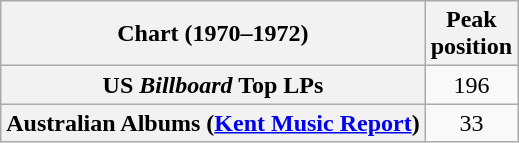<table class="wikitable plainrowheaders">
<tr>
<th>Chart (1970–1972)</th>
<th>Peak<br>position</th>
</tr>
<tr>
<th scope="row">US <em>Billboard</em> Top LPs</th>
<td align="center">196</td>
</tr>
<tr>
<th scope="row">Australian Albums (<a href='#'>Kent Music Report</a>)</th>
<td align="center">33</td>
</tr>
</table>
